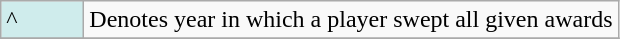<table class="wikitable">
<tr>
<td style="background-color:#CFECEC; border:1px solid #aaaaaa; width:3em">^</td>
<td>Denotes year in which a player swept all given awards</td>
</tr>
<tr>
</tr>
</table>
